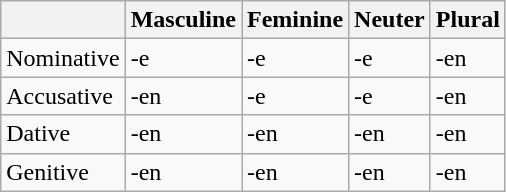<table class="wikitable">
<tr>
<th></th>
<th>Masculine</th>
<th>Feminine</th>
<th>Neuter</th>
<th>Plural</th>
</tr>
<tr>
<td>Nominative</td>
<td>-e</td>
<td>-e</td>
<td>-e</td>
<td>-en</td>
</tr>
<tr>
<td>Accusative</td>
<td>-en</td>
<td>-e</td>
<td>-e</td>
<td>-en</td>
</tr>
<tr>
<td>Dative</td>
<td>-en</td>
<td>-en</td>
<td>-en</td>
<td>-en</td>
</tr>
<tr>
<td>Genitive</td>
<td>-en</td>
<td>-en</td>
<td>-en</td>
<td>-en</td>
</tr>
</table>
